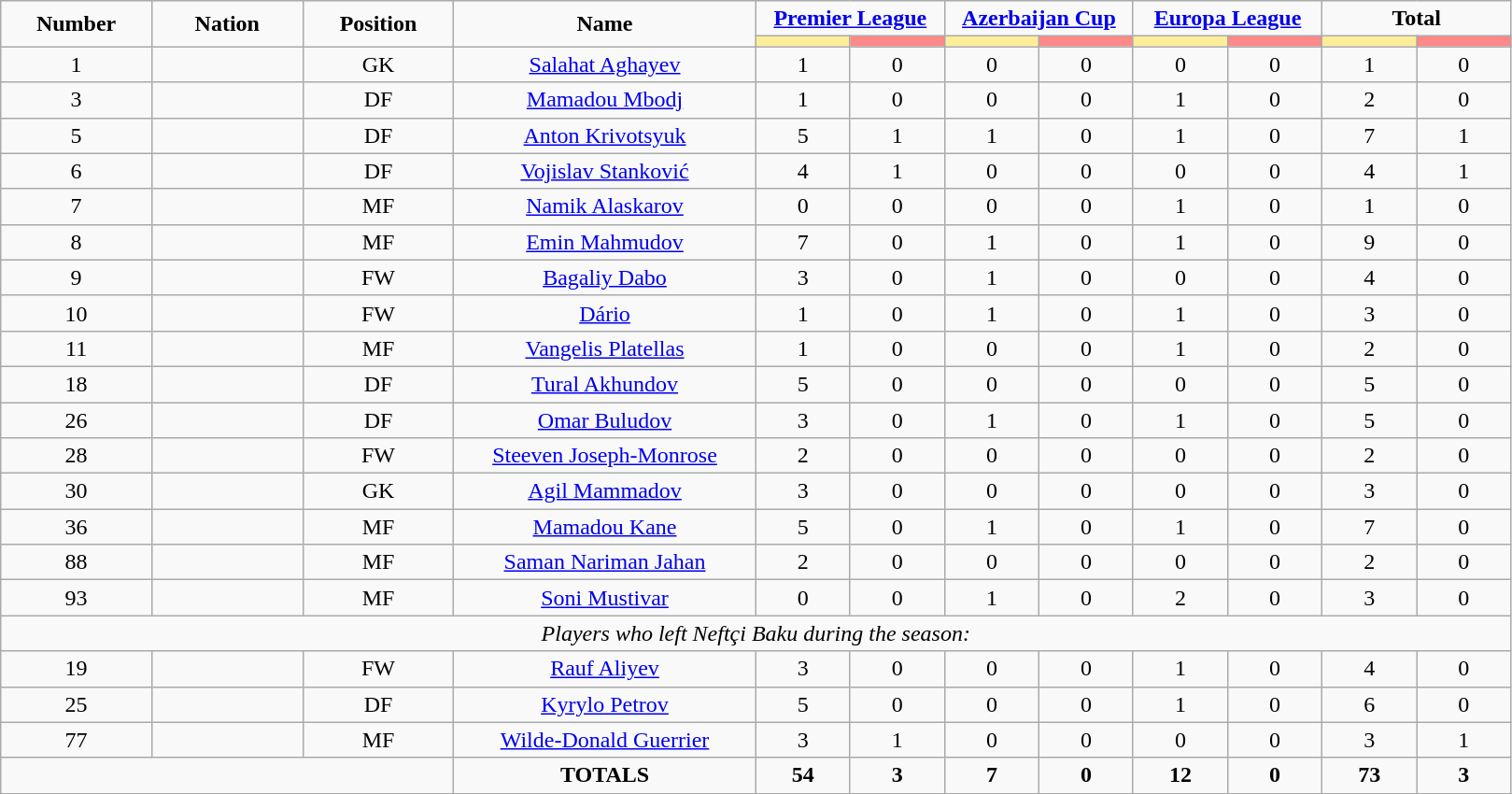<table class="wikitable" style="font-size: 100%; text-align: center;">
<tr>
<td rowspan="2" width="10%" align="center"><strong>Number</strong></td>
<td rowspan="2" width="10%" align="center"><strong>Nation</strong></td>
<td rowspan="2" width="10%" align="center"><strong>Position</strong></td>
<td rowspan="2" width="20%" align="center"><strong>Name</strong></td>
<td colspan="2" align="center"><strong><a href='#'>Premier League</a></strong></td>
<td colspan="2" align="center"><strong><a href='#'>Azerbaijan Cup</a></strong></td>
<td colspan="2" align="center"><strong><a href='#'>Europa League</a></strong></td>
<td colspan="2" align="center"><strong>Total</strong></td>
</tr>
<tr>
<th width=60 style="background: #FFEE99"></th>
<th width=60 style="background: #FF8888"></th>
<th width=60 style="background: #FFEE99"></th>
<th width=60 style="background: #FF8888"></th>
<th width=60 style="background: #FFEE99"></th>
<th width=60 style="background: #FF8888"></th>
<th width=60 style="background: #FFEE99"></th>
<th width=60 style="background: #FF8888"></th>
</tr>
<tr>
<td>1</td>
<td></td>
<td>GK</td>
<td><a href='#'>Salahat Aghayev</a></td>
<td>1</td>
<td>0</td>
<td>0</td>
<td>0</td>
<td>0</td>
<td>0</td>
<td>1</td>
<td>0</td>
</tr>
<tr>
<td>3</td>
<td></td>
<td>DF</td>
<td><a href='#'>Mamadou Mbodj</a></td>
<td>1</td>
<td>0</td>
<td>0</td>
<td>0</td>
<td>1</td>
<td>0</td>
<td>2</td>
<td>0</td>
</tr>
<tr>
<td>5</td>
<td></td>
<td>DF</td>
<td><a href='#'>Anton Krivotsyuk</a></td>
<td>5</td>
<td>1</td>
<td>1</td>
<td>0</td>
<td>1</td>
<td>0</td>
<td>7</td>
<td>1</td>
</tr>
<tr>
<td>6</td>
<td></td>
<td>DF</td>
<td><a href='#'>Vojislav Stanković</a></td>
<td>4</td>
<td>1</td>
<td>0</td>
<td>0</td>
<td>0</td>
<td>0</td>
<td>4</td>
<td>1</td>
</tr>
<tr>
<td>7</td>
<td></td>
<td>MF</td>
<td><a href='#'>Namik Alaskarov</a></td>
<td>0</td>
<td>0</td>
<td>0</td>
<td>0</td>
<td>1</td>
<td>0</td>
<td>1</td>
<td>0</td>
</tr>
<tr>
<td>8</td>
<td></td>
<td>MF</td>
<td><a href='#'>Emin Mahmudov</a></td>
<td>7</td>
<td>0</td>
<td>1</td>
<td>0</td>
<td>1</td>
<td>0</td>
<td>9</td>
<td>0</td>
</tr>
<tr>
<td>9</td>
<td></td>
<td>FW</td>
<td><a href='#'>Bagaliy Dabo</a></td>
<td>3</td>
<td>0</td>
<td>1</td>
<td>0</td>
<td>0</td>
<td>0</td>
<td>4</td>
<td>0</td>
</tr>
<tr>
<td>10</td>
<td></td>
<td>FW</td>
<td><a href='#'>Dário</a></td>
<td>1</td>
<td>0</td>
<td>1</td>
<td>0</td>
<td>1</td>
<td>0</td>
<td>3</td>
<td>0</td>
</tr>
<tr>
<td>11</td>
<td></td>
<td>MF</td>
<td><a href='#'>Vangelis Platellas</a></td>
<td>1</td>
<td>0</td>
<td>0</td>
<td>0</td>
<td>1</td>
<td>0</td>
<td>2</td>
<td>0</td>
</tr>
<tr>
<td>18</td>
<td></td>
<td>DF</td>
<td><a href='#'>Tural Akhundov</a></td>
<td>5</td>
<td>0</td>
<td>0</td>
<td>0</td>
<td>0</td>
<td>0</td>
<td>5</td>
<td>0</td>
</tr>
<tr>
<td>26</td>
<td></td>
<td>DF</td>
<td><a href='#'>Omar Buludov</a></td>
<td>3</td>
<td>0</td>
<td>1</td>
<td>0</td>
<td>1</td>
<td>0</td>
<td>5</td>
<td>0</td>
</tr>
<tr>
<td>28</td>
<td></td>
<td>FW</td>
<td><a href='#'>Steeven Joseph-Monrose</a></td>
<td>2</td>
<td>0</td>
<td>0</td>
<td>0</td>
<td>0</td>
<td>0</td>
<td>2</td>
<td>0</td>
</tr>
<tr>
<td>30</td>
<td></td>
<td>GK</td>
<td><a href='#'>Agil Mammadov</a></td>
<td>3</td>
<td>0</td>
<td>0</td>
<td>0</td>
<td>0</td>
<td>0</td>
<td>3</td>
<td>0</td>
</tr>
<tr>
<td>36</td>
<td></td>
<td>MF</td>
<td><a href='#'>Mamadou Kane</a></td>
<td>5</td>
<td>0</td>
<td>1</td>
<td>0</td>
<td>1</td>
<td>0</td>
<td>7</td>
<td>0</td>
</tr>
<tr>
<td>88</td>
<td></td>
<td>MF</td>
<td><a href='#'>Saman Nariman Jahan</a></td>
<td>2</td>
<td>0</td>
<td>0</td>
<td>0</td>
<td>0</td>
<td>0</td>
<td>2</td>
<td>0</td>
</tr>
<tr>
<td>93</td>
<td></td>
<td>MF</td>
<td><a href='#'>Soni Mustivar</a></td>
<td>0</td>
<td>0</td>
<td>1</td>
<td>0</td>
<td>2</td>
<td>0</td>
<td>3</td>
<td>0</td>
</tr>
<tr>
<td colspan="14"><em>Players who left Neftçi Baku during the season:</em></td>
</tr>
<tr>
<td>19</td>
<td></td>
<td>FW</td>
<td><a href='#'>Rauf Aliyev</a></td>
<td>3</td>
<td>0</td>
<td>0</td>
<td>0</td>
<td>1</td>
<td>0</td>
<td>4</td>
<td>0</td>
</tr>
<tr>
<td>25</td>
<td></td>
<td>DF</td>
<td><a href='#'>Kyrylo Petrov</a></td>
<td>5</td>
<td>0</td>
<td>0</td>
<td>0</td>
<td>1</td>
<td>0</td>
<td>6</td>
<td>0</td>
</tr>
<tr>
<td>77</td>
<td></td>
<td>MF</td>
<td><a href='#'>Wilde-Donald Guerrier</a></td>
<td>3</td>
<td>1</td>
<td>0</td>
<td>0</td>
<td>0</td>
<td>0</td>
<td>3</td>
<td>1</td>
</tr>
<tr>
<td colspan="3"></td>
<td><strong>TOTALS</strong></td>
<td><strong>54</strong></td>
<td><strong>3</strong></td>
<td><strong>7</strong></td>
<td><strong>0</strong></td>
<td><strong>12</strong></td>
<td><strong>0</strong></td>
<td><strong>73</strong></td>
<td><strong>3</strong></td>
</tr>
</table>
